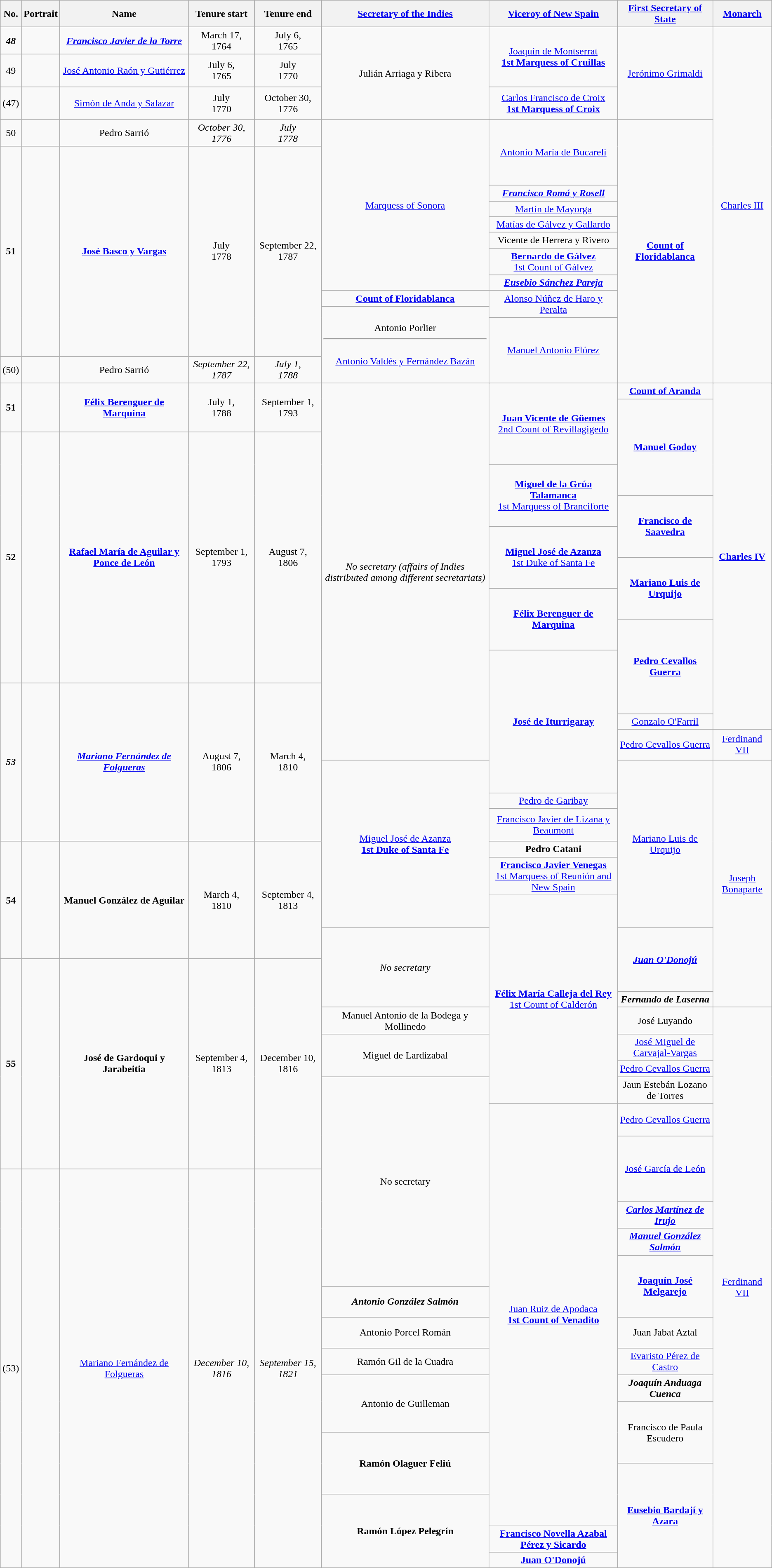<table class="wikitable" style="text-align:center" |>
<tr>
<th>No.</th>
<th>Portrait</th>
<th width="200px">Name</th>
<th width="100px">Tenure start</th>
<th width="100px">Tenure end</th>
<th><a href='#'>Secretary of the Indies</a></th>
<th width="200px"><a href='#'>Viceroy of New Spain</a></th>
<th><a href='#'>First Secretary of State</a></th>
<th><a href='#'>Monarch</a></th>
</tr>
<tr>
<td><strong><em>48</em></strong></td>
<td></td>
<td><strong><em><a href='#'>Francisco Javier de la Torre</a><strong><br><em></td>
<td></em>March 17,<br>1764<em></td>
<td></em>July 6,<br>1765<em></td>
<td rowspan="5"></strong>Julián Arriaga y Ribera<strong> </td>
<td rowspan="2"><a href='#'></strong>Joaquín de Montserrat<strong><br>1st Marquess of Cruillas</a><br></td>
<td rowspan="7"></strong><a href='#'>Jerónimo Grimaldi</a><strong> </td>
<td rowspan="21"><a href='#'></strong>Charles III<strong></a><br></td>
</tr>
<tr style="height:53px;">
<td rowspan="2"></strong>49<strong></td>
<td rowspan="2"></td>
<td rowspan="2"></strong><a href='#'>José Antonio Raón y Gutiérrez</a><strong><br></td>
<td rowspan="2">July 6,<br>1765</td>
<td rowspan="2">July<br>1770</td>
</tr>
<tr>
<td rowspan="2"><a href='#'></strong>Carlos Francisco de Croix<strong><br>1st Marquess of Croix</a><br></td>
</tr>
<tr style="height:53px;">
<td rowspan="3"></strong>(47)<strong></td>
<td rowspan="3"></td>
<td rowspan="3"></strong><a href='#'>Simón de Anda y Salazar</a><strong><br></td>
<td rowspan="3">July<br>1770</td>
<td rowspan="3">October 30,<br>1776</td>
</tr>
<tr>
<td rowspan="5"></strong><a href='#'>Antonio María de Bucareli</a><strong><br></td>
</tr>
<tr>
<td rowspan="11"><a href='#'></strong>Marquess of Sonora<strong></a> </td>
</tr>
<tr>
<td rowspan="2"></em></strong>50<strong><em></td>
<td rowspan="2"></td>
<td rowspan="2"></em></strong>Pedro Sarrió</strong><br></em></td>
<td rowspan="2"><em>October 30,<br>1776</em></td>
<td rowspan="2"><em>July<br>1778</em></td>
</tr>
<tr>
<td rowspan="16"><strong><a href='#'>Count of Floridablanca</a></strong> </td>
</tr>
<tr style="height:63px;">
<td rowspan="11"><strong>51</strong></td>
<td rowspan="11"></td>
<td rowspan="11"><strong><a href='#'>José Basco y Vargas</a></strong><br></td>
<td rowspan="11">July<br>1778</td>
<td rowspan="11">September 22,<br>1787</td>
</tr>
<tr>
<td><strong><em><a href='#'>Francisco Romá y Rosell</a><strong><br><em></td>
</tr>
<tr>
<td></strong><a href='#'>Martín de Mayorga</a><strong><br></td>
</tr>
<tr>
<td></strong><a href='#'>Matías de Gálvez y Gallardo</a><strong><br></td>
</tr>
<tr>
<td></em></strong>Vicente de Herrera y Rivero</strong><br></em></td>
</tr>
<tr>
<td><a href='#'><strong>Bernardo de Gálvez</strong><br>1st Count of Gálvez</a><br></td>
</tr>
<tr>
<td><strong><em><a href='#'>Eusebio Sánchez Pareja</a><strong><br><em></td>
</tr>
<tr>
<td rowspan="3"></em></strong><a href='#'>Alonso Núñez de Haro y Peralta</a></strong><br></em></td>
</tr>
<tr>
<td><strong><a href='#'>Count of Floridablanca</a><strong><em> <em></td>
</tr>
<tr>
<td rowspan="6"></strong>Antonio Porlier<strong> <hr><br><a href='#'></strong>Antonio Valdés y Fernández Bazán<strong></a>
</td>
</tr>
<tr style="height:63px;">
<td rowspan="4"></strong><a href='#'>Manuel Antonio Flórez</a><strong><br></td>
</tr>
<tr>
<td></em></strong>(50)<strong><em></td>
<td></em><em></td>
<td></em></strong>Pedro Sarrió</strong><br></em></td>
<td><em>September 22,<br>1787</em></td>
<td><em>July 1,<br>1788</em></td>
</tr>
<tr>
<td rowspan="5"><strong>51</strong></td>
<td rowspan="5"></td>
<td rowspan="5"><strong><a href='#'>Félix Berenguer de Marquina</a></strong><br></td>
<td rowspan="5">July 1,<br>1788</td>
<td rowspan="5">September 1,<br>1793</td>
</tr>
<tr>
<td rowspan="14"><strong><a href='#'>Charles IV</a></strong><br></td>
</tr>
<tr>
<td rowspan="4"><a href='#'><strong>Juan Vicente de Güemes</strong><br>2nd Count of Revillagigedo</a><br></td>
</tr>
<tr>
<td rowspan="13"><em>No secretary (affairs of Indies distributed among different secretariats)</em></td>
<td><strong><a href='#'>Count of Aranda</a></strong> <em></em></td>
</tr>
<tr style="height:53px;">
<td rowspan="3"><strong><a href='#'>Manuel Godoy</a></strong> </td>
</tr>
<tr style="height:53px;">
<td rowspan="8"><strong>52</strong></td>
<td rowspan="8"></td>
<td rowspan="8"><strong><a href='#'>Rafael María de Aguilar y Ponce de León</a></strong><br></td>
<td rowspan="8">September 1,<br>1793</td>
<td rowspan="8">August 7,<br>1806</td>
</tr>
<tr style="height:50px;">
<td rowspan="2"><a href='#'><strong>Miguel de la Grúa Talamanca</strong><br>1st Marquess of Branciforte</a><br></td>
</tr>
<tr style="height:50px;">
<td rowspan="2"><a href='#'><strong>Francisco de Saavedra</strong></a> </td>
</tr>
<tr style="height:50px;">
<td rowspan="2"><a href='#'><strong>Miguel José de Azanza</strong><br>1st Duke of Santa Fe</a><br></td>
</tr>
<tr style="height:50px;">
<td rowspan="2"><a href='#'><strong>Mariano Luis de Urquijo</strong></a> </td>
</tr>
<tr style="height:50px;">
<td rowspan="2"><strong><a href='#'>Félix Berenguer de Marquina</a></strong><br></td>
</tr>
<tr style="height:50px;">
<td rowspan="3"><a href='#'><strong>Pedro Cevallos Guerra</strong></a> </td>
</tr>
<tr style="height:53px;">
<td rowspan="5"><strong><a href='#'>José de Iturrigaray</a></strong><br></td>
</tr>
<tr style="height:50px;">
<td rowspan="6"><strong><em>53</em></strong></td>
<td rowspan="6"></td>
<td rowspan="6"><strong><em><a href='#'>Mariano Fernández de Folgueras</a><strong><br><em></td>
<td rowspan="6"></em>August 7,<br>1806<em></td>
<td rowspan="6"></em>March 4,<br>1810<em></td>
</tr>
<tr>
<td><a href='#'></strong>Gonzalo O'Farril<strong></a> </td>
</tr>
<tr style="height:50px;">
<td><a href='#'></strong>Pedro Cevallos Guerra<strong></a> </td>
<td><a href='#'></strong>Ferdinand VII<strong></a><br></td>
</tr>
<tr style="height:53px;">
<td rowspan="7"><a href='#'></strong>Miguel José de Azanza<strong><br>1st Duke of Santa Fe</a><br></td>
<td rowspan="7"><a href='#'></strong>Mariano Luis de Urquijo<strong></a> </td>
<td rowspan="10"></strong><a href='#'>Joseph Bonaparte</a><strong><br></td>
</tr>
<tr>
<td></strong><a href='#'>Pedro de Garibay</a><strong><br></td>
</tr>
<tr style="height:53px;">
<td rowspan="2"></em></strong><a href='#'>Francisco Javier de Lizana y Beaumont</a></strong><br></em></td>
</tr>
<tr>
<td rowspan="5"><strong>54</strong></td>
<td rowspan="5"></td>
<td rowspan="5"><strong>Manuel González de Aguilar</strong></td>
<td rowspan="5">March 4,<br>1810</td>
<td rowspan="5">September 4,<br>1813</td>
</tr>
<tr>
<td><strong>Pedro Catani</strong><br></td>
</tr>
<tr>
<td><a href='#'><strong>Francisco Javier Venegas</strong><br>1st Marquess of Reunión and New Spain</a><br></td>
</tr>
<tr style="height:53px;">
<td rowspan="9"><a href='#'><strong>Félix María Calleja del Rey</strong><br>1st Count of Calderón</a><br></td>
</tr>
<tr style="height:50px;">
<td rowspan="3"><em>No secretary</em></td>
<td rowspan="2"><em><a href='#'><strong>Juan O'Donojú</strong></a> </em></td>
</tr>
<tr style="height:53px;">
<td rowspan="9"><strong>55</strong></td>
<td rowspan="9"></td>
<td rowspan="9"><strong>José de Gardoqui y Jarabeitia</strong></td>
<td rowspan="9">September 4,<br>1813</td>
<td rowspan="9">December 10,<br>1816</td>
</tr>
<tr>
<td><strong><em>Fernando de Laserna<strong> <em></td>
</tr>
<tr style="height:26px;">
<td></strong>Manuel Antonio de la Bodega y Mollinedo<strong>   </td>
<td></strong>José Luyando<strong> </em><em></td>
<td rowspan="23"><a href='#'></strong>Ferdinand VII<strong></a><br></td>
</tr>
<tr>
<td rowspan="2"></strong>Miguel de Lardizabal<strong> </strong><strong></td>
<td><a href='#'></strong>José Miguel de Carvajal-Vargas<strong></a> </td>
</tr>
<tr>
<td><a href='#'></strong>Pedro Cevallos Guerra<strong></a> </td>
</tr>
<tr>
<td rowspan="8"></em>No secretary<em></td>
<td></strong>Jaun Estebán Lozano de Torres<strong> </td>
</tr>
<tr -style="height:53px;">
<td rowspan="2"><a href='#'></strong>Pedro Cevallos Guerra<strong></a> </td>
</tr>
<tr style="height:53px;">
<td rowspan="16"><a href='#'></strong>Juan Ruiz de Apodaca<strong><br>1st Count of Venadito</a><br></td>
</tr>
<tr style="height:53px;">
<td rowspan="2"><a href='#'></strong>José García de León<strong></a> </td>
</tr>
<tr style="height:53px;">
<td rowspan="16"></em></strong>(53)<strong><em></td>
<td rowspan="16"></td>
<td rowspan="16"></em></strong><a href='#'>Mariano Fernández de Folgueras</a></strong><br></em></td>
<td rowspan="16"><em>December 10,<br>1816</em></td>
<td rowspan="16"><em>September 15,<br>1821</em></td>
</tr>
<tr>
<td><em><a href='#'><strong>Carlos Martínez de Irujo</strong></a> </em></td>
</tr>
<tr>
<td><em><a href='#'><strong>Manuel González Salmón</strong></a> </em></td>
</tr>
<tr style="height:50px;">
<td rowspan="2"><a href='#'><strong>Joaquín José Melgarejo</strong></a> </td>
</tr>
<tr style="height:50px;">
<td rowspan="2"><strong><em>Antonio González Salmón<strong> <em></td>
</tr>
<tr>
<td rowspan="2"></strong>Juan Jabat Aztal<strong> </td>
</tr>
<tr style="height:50px;">
<td rowspan="2"></strong>Antonio Porcel Román<strong> </td>
</tr>
<tr>
<td rowspan="2"><a href='#'></strong>Evaristo Pérez de Castro<strong></a> </td>
</tr>
<tr>
<td></strong>Ramón Gil de la Cuadra<strong> </td>
</tr>
<tr>
<td rowspan="2"></em></strong>Antonio  de Guilleman</strong> </em></td>
<td><strong><em>Joaquín Anduaga Cuenca<strong> <em></td>
</tr>
<tr style="height:50px;">
<td rowspan="2"></em></strong>Francisco de Paula Escudero</strong> </em></td>
</tr>
<tr style="height:50px;">
<td rowspan="2"><strong>Ramón Olaguer Feliú</strong> </td>
</tr>
<tr style="height:50px;">
<td rowspan="4"><strong><a href='#'>Eusebio Bardají y Azara</a></strong> </td>
</tr>
<tr style="height:50px;">
<td rowspan="3"><strong>Ramón López Pelegrín</strong> </td>
</tr>
<tr>
<td><strong><a href='#'>Francisco Novella Azabal Pérez y Sicardo</a></strong><br></td>
</tr>
<tr>
<td><strong><a href='#'>Juan O'Donojú</a></strong><br></td>
</tr>
</table>
